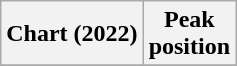<table class="wikitable plainrowheaders" style="text-align:center">
<tr>
<th scope="col">Chart (2022)</th>
<th scope="col">Peak<br>position</th>
</tr>
<tr>
</tr>
</table>
